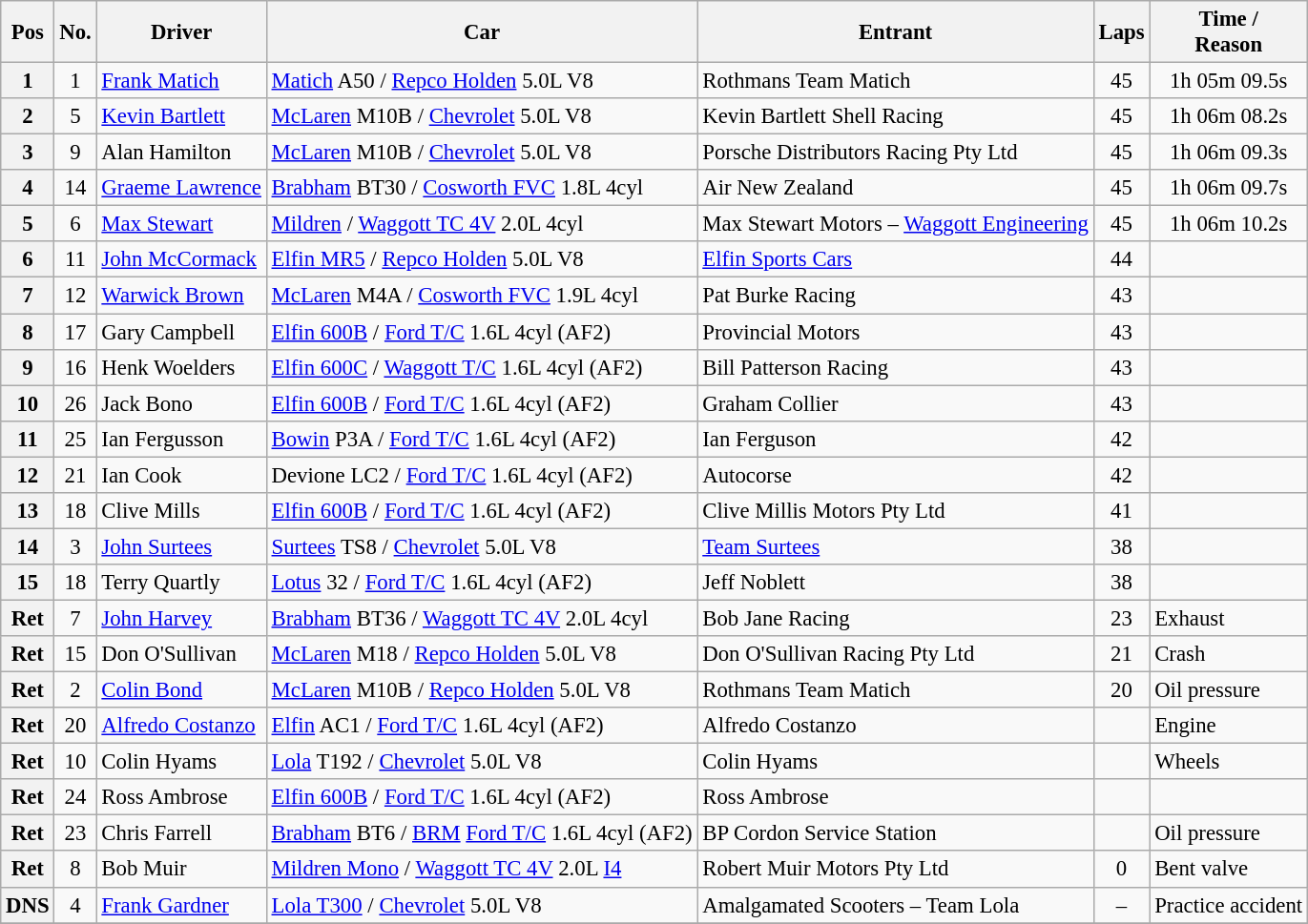<table class="wikitable" style="font-size: 95%;">
<tr>
<th>Pos</th>
<th>No.</th>
<th>Driver</th>
<th>Car</th>
<th>Entrant</th>
<th>Laps</th>
<th>Time / <br> Reason</th>
</tr>
<tr>
<th>1</th>
<td align="center">1</td>
<td> <a href='#'>Frank Matich</a></td>
<td><a href='#'>Matich</a> A50 / <a href='#'>Repco Holden</a> 5.0L V8</td>
<td>Rothmans Team Matich</td>
<td align="center">45</td>
<td align="center">1h 05m 09.5s</td>
</tr>
<tr>
<th>2</th>
<td align="center">5</td>
<td> <a href='#'>Kevin Bartlett</a></td>
<td><a href='#'>McLaren</a> M10B / <a href='#'>Chevrolet</a> 5.0L V8</td>
<td>Kevin Bartlett Shell Racing</td>
<td align="center">45</td>
<td align="center">1h 06m 08.2s</td>
</tr>
<tr>
<th>3</th>
<td align="center">9</td>
<td> Alan Hamilton</td>
<td><a href='#'>McLaren</a> M10B / <a href='#'>Chevrolet</a> 5.0L V8</td>
<td>Porsche Distributors Racing Pty Ltd</td>
<td align="center">45</td>
<td align="center">1h 06m 09.3s</td>
</tr>
<tr>
<th>4</th>
<td align="center">14</td>
<td> <a href='#'>Graeme Lawrence</a></td>
<td><a href='#'>Brabham</a> BT30 / <a href='#'>Cosworth FVC</a> 1.8L 4cyl</td>
<td>Air New Zealand</td>
<td align="center">45</td>
<td align="center">1h 06m 09.7s</td>
</tr>
<tr>
<th>5</th>
<td align="center">6</td>
<td> <a href='#'>Max Stewart</a></td>
<td><a href='#'>Mildren</a> / <a href='#'>Waggott TC 4V</a> 2.0L 4cyl</td>
<td>Max Stewart Motors – <a href='#'>Waggott Engineering</a></td>
<td align="center">45</td>
<td align="center">1h 06m 10.2s</td>
</tr>
<tr>
<th>6</th>
<td align="center">11</td>
<td> <a href='#'>John McCormack</a></td>
<td><a href='#'>Elfin MR5</a> / <a href='#'>Repco Holden</a> 5.0L V8</td>
<td><a href='#'>Elfin Sports Cars</a></td>
<td align="center">44</td>
<td></td>
</tr>
<tr>
<th>7</th>
<td align="center">12</td>
<td> <a href='#'>Warwick Brown</a></td>
<td><a href='#'>McLaren</a> M4A / <a href='#'>Cosworth FVC</a> 1.9L 4cyl</td>
<td>Pat Burke Racing</td>
<td align="center">43</td>
<td></td>
</tr>
<tr>
<th>8</th>
<td align="center">17</td>
<td> Gary Campbell</td>
<td><a href='#'>Elfin 600B</a> / <a href='#'>Ford T/C</a> 1.6L 4cyl (AF2)</td>
<td>Provincial Motors</td>
<td align="center">43</td>
<td></td>
</tr>
<tr>
<th>9</th>
<td align="center">16</td>
<td> Henk Woelders</td>
<td><a href='#'>Elfin 600C</a> / <a href='#'>Waggott T/C</a> 1.6L 4cyl (AF2)</td>
<td>Bill Patterson Racing</td>
<td align="center">43</td>
<td></td>
</tr>
<tr>
<th>10</th>
<td align="center">26</td>
<td> Jack Bono</td>
<td><a href='#'>Elfin 600B</a> / <a href='#'>Ford T/C</a> 1.6L 4cyl (AF2)</td>
<td>Graham Collier</td>
<td align="center">43</td>
<td></td>
</tr>
<tr>
<th>11</th>
<td align="center">25</td>
<td> Ian Fergusson</td>
<td><a href='#'>Bowin</a> P3A / <a href='#'>Ford T/C</a> 1.6L 4cyl (AF2)</td>
<td>Ian Ferguson</td>
<td align="center">42</td>
<td></td>
</tr>
<tr>
<th>12</th>
<td align="center">21</td>
<td> Ian Cook</td>
<td>Devione LC2 / <a href='#'>Ford T/C</a> 1.6L 4cyl (AF2)</td>
<td>Autocorse</td>
<td align="center">42</td>
<td></td>
</tr>
<tr>
<th>13</th>
<td align="center">18</td>
<td> Clive Mills</td>
<td><a href='#'>Elfin 600B</a> / <a href='#'>Ford T/C</a> 1.6L 4cyl (AF2)</td>
<td>Clive Millis Motors Pty Ltd</td>
<td align="center">41</td>
<td></td>
</tr>
<tr>
<th>14</th>
<td align="center">3</td>
<td> <a href='#'>John Surtees</a></td>
<td><a href='#'>Surtees</a> TS8 / <a href='#'>Chevrolet</a> 5.0L V8</td>
<td><a href='#'>Team Surtees</a></td>
<td align="center">38</td>
<td></td>
</tr>
<tr>
<th>15</th>
<td align="center">18</td>
<td> Terry Quartly</td>
<td><a href='#'>Lotus</a> 32 / <a href='#'>Ford T/C</a> 1.6L 4cyl (AF2)</td>
<td>Jeff Noblett</td>
<td align="center">38</td>
<td></td>
</tr>
<tr>
<th>Ret</th>
<td align="center">7</td>
<td> <a href='#'>John Harvey</a></td>
<td><a href='#'>Brabham</a> BT36 / <a href='#'>Waggott TC 4V</a> 2.0L 4cyl</td>
<td>Bob Jane Racing</td>
<td align="center">23</td>
<td>Exhaust</td>
</tr>
<tr>
<th>Ret</th>
<td align="center">15</td>
<td> Don O'Sullivan</td>
<td><a href='#'>McLaren</a> M18 / <a href='#'>Repco Holden</a> 5.0L V8</td>
<td>Don O'Sullivan Racing Pty Ltd</td>
<td align="center">21</td>
<td>Crash</td>
</tr>
<tr>
<th>Ret</th>
<td align="center">2</td>
<td> <a href='#'>Colin Bond</a></td>
<td><a href='#'>McLaren</a> M10B / <a href='#'>Repco Holden</a> 5.0L V8</td>
<td>Rothmans Team Matich</td>
<td align="center">20</td>
<td>Oil pressure</td>
</tr>
<tr>
<th>Ret</th>
<td align="center">20</td>
<td> <a href='#'>Alfredo Costanzo</a></td>
<td><a href='#'>Elfin</a> AC1 / <a href='#'>Ford T/C</a> 1.6L 4cyl (AF2)</td>
<td>Alfredo Costanzo</td>
<td align="center"></td>
<td>Engine</td>
</tr>
<tr>
<th>Ret</th>
<td align="center">10</td>
<td> Colin Hyams</td>
<td><a href='#'>Lola</a> T192 / <a href='#'>Chevrolet</a> 5.0L V8</td>
<td>Colin Hyams</td>
<td align="center"></td>
<td>Wheels</td>
</tr>
<tr>
<th>Ret</th>
<td align="center">24</td>
<td> Ross Ambrose</td>
<td><a href='#'>Elfin 600B</a> / <a href='#'>Ford T/C</a> 1.6L 4cyl (AF2)</td>
<td>Ross Ambrose</td>
<td align="center"></td>
<td></td>
</tr>
<tr>
<th>Ret</th>
<td align="center">23</td>
<td> Chris Farrell</td>
<td><a href='#'>Brabham</a> BT6 / <a href='#'>BRM</a> <a href='#'>Ford T/C</a> 1.6L 4cyl (AF2)</td>
<td>BP Cordon Service Station</td>
<td align="center"></td>
<td>Oil pressure</td>
</tr>
<tr>
<th>Ret</th>
<td align="center">8</td>
<td> Bob Muir</td>
<td><a href='#'>Mildren Mono</a> / <a href='#'>Waggott TC 4V</a> 2.0L <a href='#'>I4</a></td>
<td>Robert Muir Motors Pty Ltd</td>
<td align="center">0</td>
<td>Bent valve</td>
</tr>
<tr>
<th>DNS</th>
<td align="center">4</td>
<td> <a href='#'>Frank Gardner</a></td>
<td><a href='#'>Lola T300</a> /  <a href='#'>Chevrolet</a> 5.0L V8</td>
<td>Amalgamated Scooters – Team Lola</td>
<td align="center">–</td>
<td>Practice accident</td>
</tr>
<tr>
</tr>
</table>
